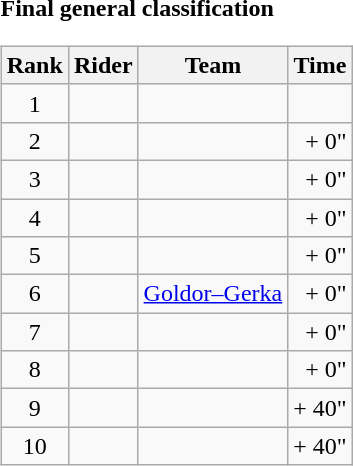<table>
<tr>
<td><strong>Final general classification</strong><br><table class="wikitable">
<tr>
<th scope="col">Rank</th>
<th scope="col">Rider</th>
<th scope="col">Team</th>
<th scope="col">Time</th>
</tr>
<tr>
<td style="text-align:center;">1</td>
<td></td>
<td></td>
<td style="text-align:right;"></td>
</tr>
<tr>
<td style="text-align:center;">2</td>
<td></td>
<td></td>
<td style="text-align:right;">+ 0"</td>
</tr>
<tr>
<td style="text-align:center;">3</td>
<td></td>
<td></td>
<td style="text-align:right;">+ 0"</td>
</tr>
<tr>
<td style="text-align:center;">4</td>
<td></td>
<td></td>
<td style="text-align:right;">+ 0"</td>
</tr>
<tr>
<td style="text-align:center;">5</td>
<td></td>
<td></td>
<td style="text-align:right;">+ 0"</td>
</tr>
<tr>
<td style="text-align:center;">6</td>
<td></td>
<td><a href='#'>Goldor–Gerka</a></td>
<td style="text-align:right;">+ 0"</td>
</tr>
<tr>
<td style="text-align:center;">7</td>
<td></td>
<td></td>
<td style="text-align:right;">+ 0"</td>
</tr>
<tr>
<td style="text-align:center;">8</td>
<td></td>
<td></td>
<td style="text-align:right;">+ 0"</td>
</tr>
<tr>
<td style="text-align:center;">9</td>
<td></td>
<td></td>
<td style="text-align:right;">+ 40"</td>
</tr>
<tr>
<td style="text-align:center;">10</td>
<td></td>
<td></td>
<td style="text-align:right;">+ 40"</td>
</tr>
</table>
</td>
</tr>
</table>
